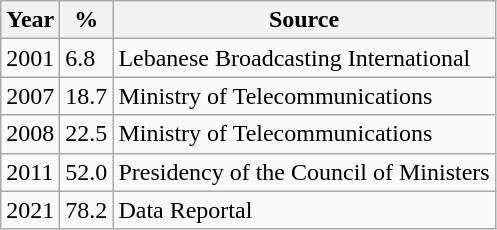<table class="wikitable">
<tr>
<th>Year</th>
<th>%</th>
<th>Source</th>
</tr>
<tr>
<td>2001</td>
<td>6.8</td>
<td>Lebanese Broadcasting International</td>
</tr>
<tr>
<td>2007</td>
<td>18.7</td>
<td>Ministry of Telecommunications</td>
</tr>
<tr>
<td>2008</td>
<td>22.5</td>
<td>Ministry of Telecommunications</td>
</tr>
<tr>
<td>2011</td>
<td>52.0</td>
<td>Presidency of the Council of Ministers</td>
</tr>
<tr>
<td>2021</td>
<td>78.2</td>
<td>Data Reportal</td>
</tr>
</table>
